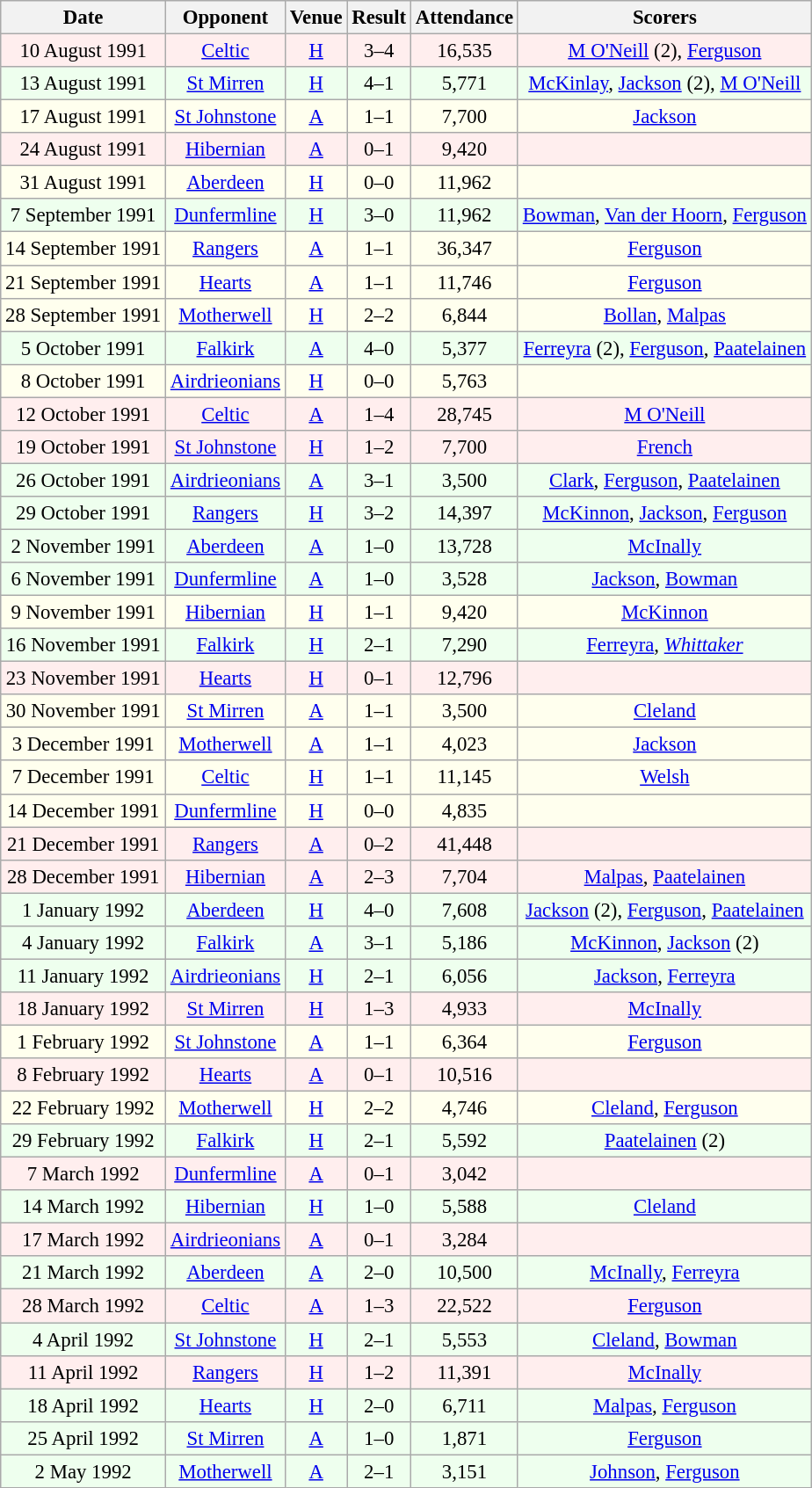<table class="wikitable sortable" style="font-size:95%; text-align:center">
<tr>
<th>Date</th>
<th>Opponent</th>
<th>Venue</th>
<th>Result</th>
<th>Attendance</th>
<th>Scorers</th>
</tr>
<tr style="background:#fee;">
<td>10 August 1991</td>
<td><a href='#'>Celtic</a></td>
<td><a href='#'>H</a></td>
<td>3–4</td>
<td>16,535</td>
<td><a href='#'>M O'Neill</a> (2), <a href='#'>Ferguson</a></td>
</tr>
<tr style="background:#efe;">
<td>13 August 1991</td>
<td><a href='#'>St Mirren</a></td>
<td><a href='#'>H</a></td>
<td>4–1</td>
<td>5,771</td>
<td><a href='#'>McKinlay</a>, <a href='#'>Jackson</a> (2), <a href='#'>M O'Neill</a></td>
</tr>
<tr style="background:#ffe;">
<td>17 August 1991</td>
<td><a href='#'>St Johnstone</a></td>
<td><a href='#'>A</a></td>
<td>1–1</td>
<td>7,700</td>
<td><a href='#'>Jackson</a></td>
</tr>
<tr style="background:#fee;">
<td>24 August 1991</td>
<td><a href='#'>Hibernian</a></td>
<td><a href='#'>A</a></td>
<td>0–1</td>
<td>9,420</td>
<td></td>
</tr>
<tr style="background:#ffe;">
<td>31 August 1991</td>
<td><a href='#'>Aberdeen</a></td>
<td><a href='#'>H</a></td>
<td>0–0</td>
<td>11,962</td>
<td></td>
</tr>
<tr style="background:#efe;">
<td>7 September 1991</td>
<td><a href='#'>Dunfermline</a></td>
<td><a href='#'>H</a></td>
<td>3–0</td>
<td>11,962</td>
<td><a href='#'>Bowman</a>, <a href='#'>Van der Hoorn</a>, <a href='#'>Ferguson</a></td>
</tr>
<tr style="background:#ffe;">
<td>14 September 1991</td>
<td><a href='#'>Rangers</a></td>
<td><a href='#'>A</a></td>
<td>1–1</td>
<td>36,347</td>
<td><a href='#'>Ferguson</a></td>
</tr>
<tr style="background:#ffe;">
<td>21 September 1991</td>
<td><a href='#'>Hearts</a></td>
<td><a href='#'>A</a></td>
<td>1–1</td>
<td>11,746</td>
<td><a href='#'>Ferguson</a></td>
</tr>
<tr style="background:#ffe;">
<td>28 September 1991</td>
<td><a href='#'>Motherwell</a></td>
<td><a href='#'>H</a></td>
<td>2–2</td>
<td>6,844</td>
<td><a href='#'>Bollan</a>, <a href='#'>Malpas</a></td>
</tr>
<tr style="background:#efe;">
<td>5 October 1991</td>
<td><a href='#'>Falkirk</a></td>
<td><a href='#'>A</a></td>
<td>4–0</td>
<td>5,377</td>
<td><a href='#'>Ferreyra</a> (2), <a href='#'>Ferguson</a>, <a href='#'>Paatelainen</a></td>
</tr>
<tr style="background:#ffe;">
<td>8 October 1991</td>
<td><a href='#'>Airdrieonians</a></td>
<td><a href='#'>H</a></td>
<td>0–0</td>
<td>5,763</td>
<td></td>
</tr>
<tr style="background:#fee;">
<td>12 October 1991</td>
<td><a href='#'>Celtic</a></td>
<td><a href='#'>A</a></td>
<td>1–4</td>
<td>28,745</td>
<td><a href='#'>M O'Neill</a></td>
</tr>
<tr style="background:#fee;">
<td>19 October 1991</td>
<td><a href='#'>St Johnstone</a></td>
<td><a href='#'>H</a></td>
<td>1–2</td>
<td>7,700</td>
<td><a href='#'>French</a></td>
</tr>
<tr style="background:#efe;">
<td>26 October 1991</td>
<td><a href='#'>Airdrieonians</a></td>
<td><a href='#'>A</a></td>
<td>3–1</td>
<td>3,500</td>
<td><a href='#'>Clark</a>, <a href='#'>Ferguson</a>, <a href='#'>Paatelainen</a></td>
</tr>
<tr style="background:#efe;">
<td>29 October 1991</td>
<td><a href='#'>Rangers</a></td>
<td><a href='#'>H</a></td>
<td>3–2</td>
<td>14,397</td>
<td><a href='#'>McKinnon</a>, <a href='#'>Jackson</a>, <a href='#'>Ferguson</a></td>
</tr>
<tr style="background:#efe;">
<td>2 November 1991</td>
<td><a href='#'>Aberdeen</a></td>
<td><a href='#'>A</a></td>
<td>1–0</td>
<td>13,728</td>
<td><a href='#'>McInally</a></td>
</tr>
<tr style="background:#efe;">
<td>6 November 1991</td>
<td><a href='#'>Dunfermline</a></td>
<td><a href='#'>A</a></td>
<td>1–0</td>
<td>3,528</td>
<td><a href='#'>Jackson</a>, <a href='#'>Bowman</a></td>
</tr>
<tr style="background:#ffe;">
<td>9 November 1991</td>
<td><a href='#'>Hibernian</a></td>
<td><a href='#'>H</a></td>
<td>1–1</td>
<td>9,420</td>
<td><a href='#'>McKinnon</a></td>
</tr>
<tr style="background:#efe;">
<td>16 November 1991</td>
<td><a href='#'>Falkirk</a></td>
<td><a href='#'>H</a></td>
<td>2–1</td>
<td>7,290</td>
<td><a href='#'>Ferreyra</a>, <em><a href='#'>Whittaker</a></em></td>
</tr>
<tr style="background:#fee;">
<td>23 November 1991</td>
<td><a href='#'>Hearts</a></td>
<td><a href='#'>H</a></td>
<td>0–1</td>
<td>12,796</td>
<td></td>
</tr>
<tr style="background:#ffe;">
<td>30 November 1991</td>
<td><a href='#'>St Mirren</a></td>
<td><a href='#'>A</a></td>
<td>1–1</td>
<td>3,500</td>
<td><a href='#'>Cleland</a></td>
</tr>
<tr style="background:#ffe;">
<td>3 December 1991</td>
<td><a href='#'>Motherwell</a></td>
<td><a href='#'>A</a></td>
<td>1–1</td>
<td>4,023</td>
<td><a href='#'>Jackson</a></td>
</tr>
<tr style="background:#ffe;">
<td>7 December 1991</td>
<td><a href='#'>Celtic</a></td>
<td><a href='#'>H</a></td>
<td>1–1</td>
<td>11,145</td>
<td><a href='#'>Welsh</a></td>
</tr>
<tr style="background:#ffe;">
<td>14 December 1991</td>
<td><a href='#'>Dunfermline</a></td>
<td><a href='#'>H</a></td>
<td>0–0</td>
<td>4,835</td>
<td></td>
</tr>
<tr style="background:#fee;">
<td>21 December 1991</td>
<td><a href='#'>Rangers</a></td>
<td><a href='#'>A</a></td>
<td>0–2</td>
<td>41,448</td>
<td></td>
</tr>
<tr style="background:#fee;">
<td>28 December 1991</td>
<td><a href='#'>Hibernian</a></td>
<td><a href='#'>A</a></td>
<td>2–3</td>
<td>7,704</td>
<td><a href='#'>Malpas</a>, <a href='#'>Paatelainen</a></td>
</tr>
<tr style="background:#efe;">
<td>1 January 1992</td>
<td><a href='#'>Aberdeen</a></td>
<td><a href='#'>H</a></td>
<td>4–0</td>
<td>7,608</td>
<td><a href='#'>Jackson</a> (2), <a href='#'>Ferguson</a>, <a href='#'>Paatelainen</a></td>
</tr>
<tr style="background:#efe;">
<td>4 January 1992</td>
<td><a href='#'>Falkirk</a></td>
<td><a href='#'>A</a></td>
<td>3–1</td>
<td>5,186</td>
<td><a href='#'>McKinnon</a>, <a href='#'>Jackson</a> (2)</td>
</tr>
<tr style="background:#efe;">
<td>11 January 1992</td>
<td><a href='#'>Airdrieonians</a></td>
<td><a href='#'>H</a></td>
<td>2–1</td>
<td>6,056</td>
<td><a href='#'>Jackson</a>, <a href='#'>Ferreyra</a></td>
</tr>
<tr style="background:#fee;">
<td>18 January 1992</td>
<td><a href='#'>St Mirren</a></td>
<td><a href='#'>H</a></td>
<td>1–3</td>
<td>4,933</td>
<td><a href='#'>McInally</a></td>
</tr>
<tr style="background:#ffe;">
<td>1 February 1992</td>
<td><a href='#'>St Johnstone</a></td>
<td><a href='#'>A</a></td>
<td>1–1</td>
<td>6,364</td>
<td><a href='#'>Ferguson</a></td>
</tr>
<tr style="background:#fee;">
<td>8 February 1992</td>
<td><a href='#'>Hearts</a></td>
<td><a href='#'>A</a></td>
<td>0–1</td>
<td>10,516</td>
<td></td>
</tr>
<tr style="background:#ffe;">
<td>22 February 1992</td>
<td><a href='#'>Motherwell</a></td>
<td><a href='#'>H</a></td>
<td>2–2</td>
<td>4,746</td>
<td><a href='#'>Cleland</a>, <a href='#'>Ferguson</a></td>
</tr>
<tr style="background:#efe;">
<td>29 February 1992</td>
<td><a href='#'>Falkirk</a></td>
<td><a href='#'>H</a></td>
<td>2–1</td>
<td>5,592</td>
<td><a href='#'>Paatelainen</a> (2)</td>
</tr>
<tr style="background:#fee;">
<td>7 March 1992</td>
<td><a href='#'>Dunfermline</a></td>
<td><a href='#'>A</a></td>
<td>0–1</td>
<td>3,042</td>
<td></td>
</tr>
<tr style="background:#efe;">
<td>14 March 1992</td>
<td><a href='#'>Hibernian</a></td>
<td><a href='#'>H</a></td>
<td>1–0</td>
<td>5,588</td>
<td><a href='#'>Cleland</a></td>
</tr>
<tr style="background:#fee;">
<td>17 March 1992</td>
<td><a href='#'>Airdrieonians</a></td>
<td><a href='#'>A</a></td>
<td>0–1</td>
<td>3,284</td>
<td></td>
</tr>
<tr style="background:#efe;">
<td>21 March 1992</td>
<td><a href='#'>Aberdeen</a></td>
<td><a href='#'>A</a></td>
<td>2–0</td>
<td>10,500</td>
<td><a href='#'>McInally</a>, <a href='#'>Ferreyra</a></td>
</tr>
<tr style="background:#fee;">
<td>28 March 1992</td>
<td><a href='#'>Celtic</a></td>
<td><a href='#'>A</a></td>
<td>1–3</td>
<td>22,522</td>
<td><a href='#'>Ferguson</a></td>
</tr>
<tr style="background:#efe;">
<td>4 April 1992</td>
<td><a href='#'>St Johnstone</a></td>
<td><a href='#'>H</a></td>
<td>2–1</td>
<td>5,553</td>
<td><a href='#'>Cleland</a>, <a href='#'>Bowman</a></td>
</tr>
<tr style="background:#fee;">
<td>11 April 1992</td>
<td><a href='#'>Rangers</a></td>
<td><a href='#'>H</a></td>
<td>1–2</td>
<td>11,391</td>
<td><a href='#'>McInally</a></td>
</tr>
<tr style="background:#efe;">
<td>18 April 1992</td>
<td><a href='#'>Hearts</a></td>
<td><a href='#'>H</a></td>
<td>2–0</td>
<td>6,711</td>
<td><a href='#'>Malpas</a>, <a href='#'>Ferguson</a></td>
</tr>
<tr style="background:#efe;">
<td>25 April 1992</td>
<td><a href='#'>St Mirren</a></td>
<td><a href='#'>A</a></td>
<td>1–0</td>
<td>1,871</td>
<td><a href='#'>Ferguson</a></td>
</tr>
<tr style="background:#efe;">
<td>2 May 1992</td>
<td><a href='#'>Motherwell</a></td>
<td><a href='#'>A</a></td>
<td>2–1</td>
<td>3,151</td>
<td><a href='#'>Johnson</a>, <a href='#'>Ferguson</a></td>
</tr>
</table>
